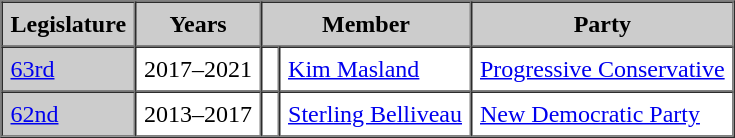<table border=1 cellpadding=5 cellspacing=0>
<tr bgcolor="CCCCCC">
<th>Legislature</th>
<th>Years</th>
<th colspan="2">Member</th>
<th>Party</th>
</tr>
<tr>
<td bgcolor="CCCCCC"><a href='#'>63rd</a></td>
<td>2017–2021</td>
<td></td>
<td><a href='#'>Kim Masland</a></td>
<td><a href='#'>Progressive Conservative</a></td>
</tr>
<tr>
<td bgcolor="CCCCCC"><a href='#'>62nd</a></td>
<td>2013–2017</td>
<td></td>
<td><a href='#'>Sterling Belliveau</a></td>
<td><a href='#'>New Democratic Party</a></td>
</tr>
</table>
